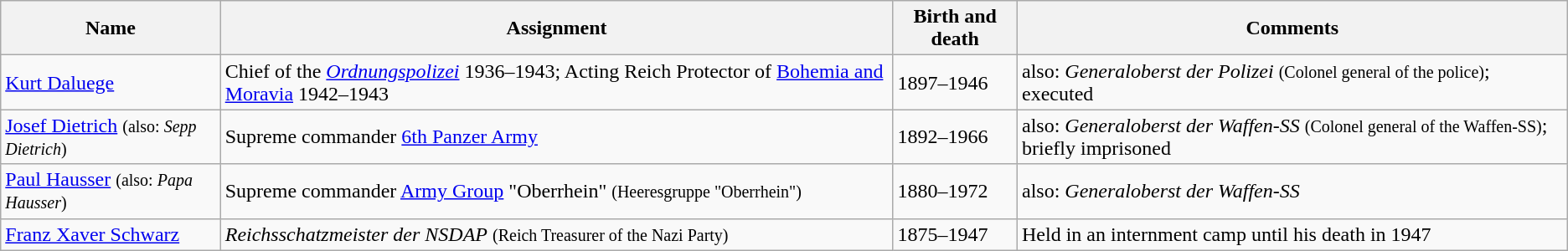<table class="wikitable sortable toptextcells">
<tr class="hintergrundfarbe5">
<th>Name</th>
<th class="unsortable">Assignment</th>
<th class="unsortable">Birth and death</th>
<th class="unsortable">Comments</th>
</tr>
<tr>
<td><a href='#'>Kurt Daluege</a></td>
<td>Chief of the <em><a href='#'>Ordnungspolizei</a></em> 1936–1943; Acting Reich Protector of <a href='#'>Bohemia and Moravia</a> 1942–1943</td>
<td>1897–1946</td>
<td>also: <em>Generaloberst der Polizei</em> <small>(Colonel general of the police)</small>; executed</td>
</tr>
<tr>
<td><a href='#'>Josef Dietrich</a> <small>(also: <em>Sepp Dietrich</em>)</small></td>
<td>Supreme commander <a href='#'>6th Panzer Army</a></td>
<td>1892–1966</td>
<td>also: <em>Generaloberst der Waffen-SS</em> <small>(Colonel general of the Waffen-SS)</small>; briefly imprisoned</td>
</tr>
<tr>
<td><a href='#'>Paul Hausser</a> <small>(also: <em>Papa Hausser</em>)</small></td>
<td>Supreme commander <a href='#'>Army Group</a> "Oberrhein" <small>(Heeresgruppe "Oberrhein")</small></td>
<td>1880–1972</td>
<td>also: <em>Generaloberst der Waffen-SS</em></td>
</tr>
<tr>
<td><a href='#'>Franz Xaver Schwarz</a></td>
<td><em>Reichsschatzmeister der NSDAP</em> <small>(Reich Treasurer of the Nazi Party)</small></td>
<td>1875–1947</td>
<td>Held in an internment camp until his death in 1947</td>
</tr>
</table>
